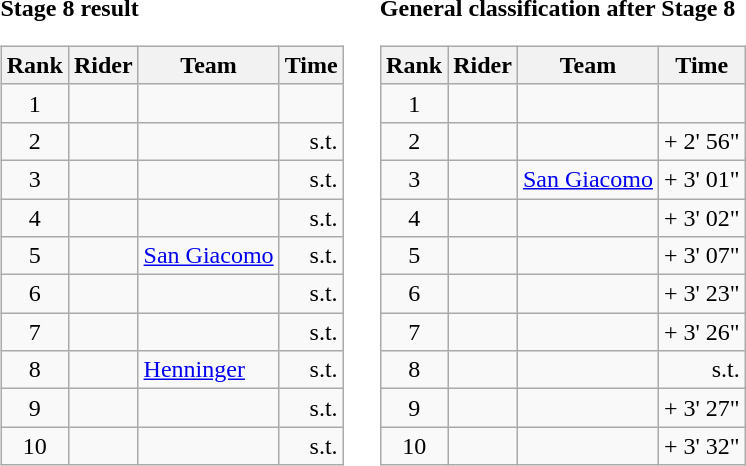<table>
<tr>
<td><strong>Stage 8 result</strong><br><table class="wikitable">
<tr>
<th scope="col">Rank</th>
<th scope="col">Rider</th>
<th scope="col">Team</th>
<th scope="col">Time</th>
</tr>
<tr>
<td style="text-align:center;">1</td>
<td></td>
<td></td>
<td style="text-align:right;"></td>
</tr>
<tr>
<td style="text-align:center;">2</td>
<td></td>
<td></td>
<td style="text-align:right;">s.t.</td>
</tr>
<tr>
<td style="text-align:center;">3</td>
<td></td>
<td></td>
<td style="text-align:right;">s.t.</td>
</tr>
<tr>
<td style="text-align:center;">4</td>
<td></td>
<td></td>
<td style="text-align:right;">s.t.</td>
</tr>
<tr>
<td style="text-align:center;">5</td>
<td></td>
<td><a href='#'>San Giacomo</a></td>
<td style="text-align:right;">s.t.</td>
</tr>
<tr>
<td style="text-align:center;">6</td>
<td></td>
<td></td>
<td style="text-align:right;">s.t.</td>
</tr>
<tr>
<td style="text-align:center;">7</td>
<td></td>
<td></td>
<td style="text-align:right;">s.t.</td>
</tr>
<tr>
<td style="text-align:center;">8</td>
<td></td>
<td><a href='#'>Henninger</a></td>
<td style="text-align:right;">s.t.</td>
</tr>
<tr>
<td style="text-align:center;">9</td>
<td></td>
<td></td>
<td style="text-align:right;">s.t.</td>
</tr>
<tr>
<td style="text-align:center;">10</td>
<td></td>
<td></td>
<td style="text-align:right;">s.t.</td>
</tr>
</table>
</td>
<td></td>
<td><strong>General classification after Stage 8</strong><br><table class="wikitable">
<tr>
<th scope="col">Rank</th>
<th scope="col">Rider</th>
<th scope="col">Team</th>
<th scope="col">Time</th>
</tr>
<tr>
<td style="text-align:center;">1</td>
<td></td>
<td></td>
<td style="text-align:right;"></td>
</tr>
<tr>
<td style="text-align:center;">2</td>
<td></td>
<td></td>
<td style="text-align:right;">+ 2' 56"</td>
</tr>
<tr>
<td style="text-align:center;">3</td>
<td></td>
<td><a href='#'>San Giacomo</a></td>
<td style="text-align:right;">+ 3' 01"</td>
</tr>
<tr>
<td style="text-align:center;">4</td>
<td></td>
<td></td>
<td style="text-align:right;">+ 3' 02"</td>
</tr>
<tr>
<td style="text-align:center;">5</td>
<td></td>
<td></td>
<td style="text-align:right;">+ 3' 07"</td>
</tr>
<tr>
<td style="text-align:center;">6</td>
<td></td>
<td></td>
<td style="text-align:right;">+ 3' 23"</td>
</tr>
<tr>
<td style="text-align:center;">7</td>
<td></td>
<td></td>
<td style="text-align:right;">+ 3' 26"</td>
</tr>
<tr>
<td style="text-align:center;">8</td>
<td></td>
<td></td>
<td style="text-align:right;">s.t.</td>
</tr>
<tr>
<td style="text-align:center;">9</td>
<td></td>
<td></td>
<td style="text-align:right;">+ 3' 27"</td>
</tr>
<tr>
<td style="text-align:center;">10</td>
<td></td>
<td></td>
<td style="text-align:right;">+ 3' 32"</td>
</tr>
</table>
</td>
</tr>
</table>
